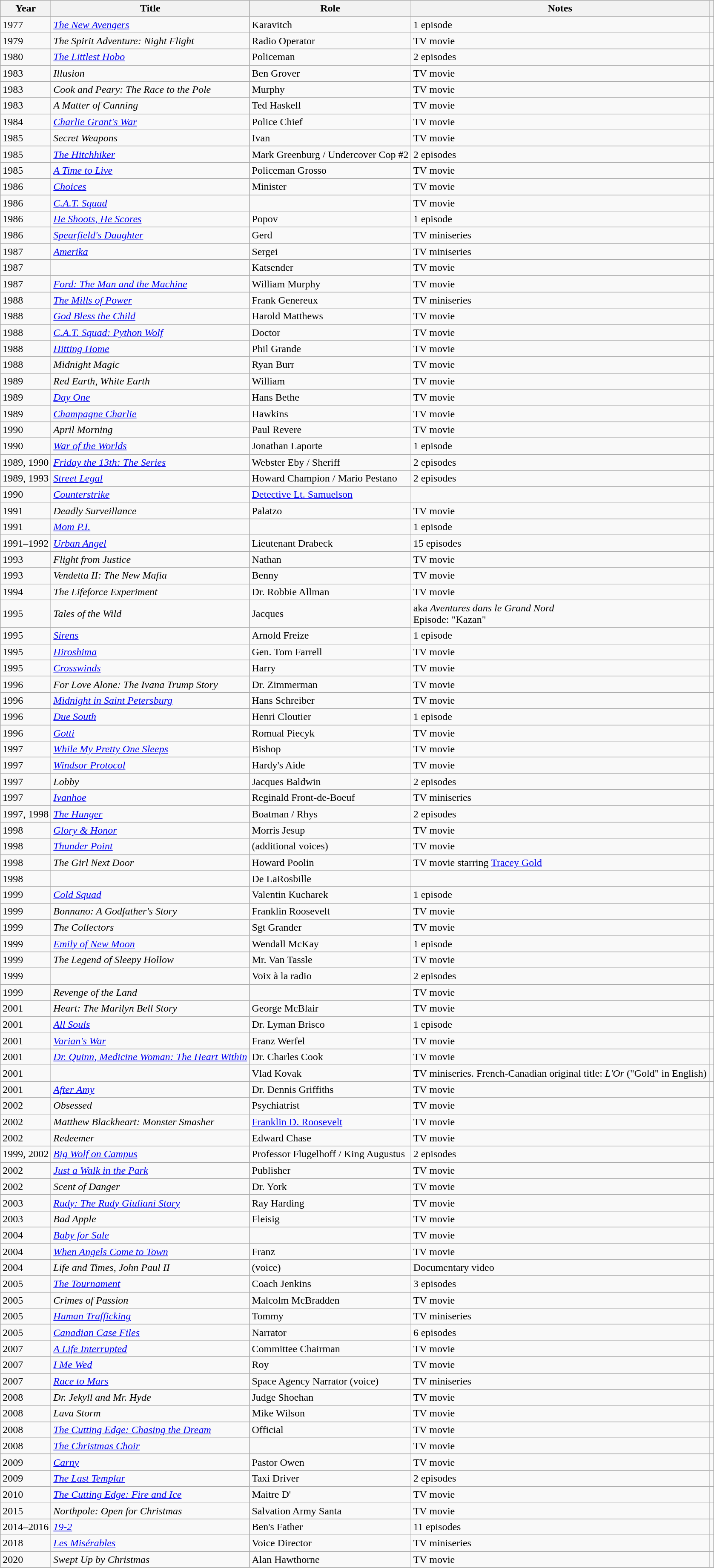<table class="wikitable sortable">
<tr>
<th>Year</th>
<th>Title</th>
<th>Role</th>
<th>Notes</th>
<th scope="col" class="unsortable"></th>
</tr>
<tr>
<td>1977</td>
<td><em><a href='#'>The New Avengers</a></em></td>
<td>Karavitch</td>
<td>1 episode</td>
<td></td>
</tr>
<tr>
<td>1979</td>
<td><em>The Spirit Adventure: Night Flight</em></td>
<td>Radio Operator</td>
<td>TV movie</td>
<td></td>
</tr>
<tr>
<td>1980</td>
<td><em><a href='#'>The Littlest Hobo</a></em></td>
<td>Policeman</td>
<td>2 episodes</td>
<td></td>
</tr>
<tr>
<td>1983</td>
<td><em>Illusion</em></td>
<td>Ben Grover</td>
<td>TV movie</td>
<td></td>
</tr>
<tr>
<td>1983</td>
<td><em>Cook and Peary: The Race to the Pole</em></td>
<td>Murphy</td>
<td>TV movie</td>
<td></td>
</tr>
<tr>
<td>1983</td>
<td><em>A Matter of Cunning</em></td>
<td>Ted Haskell</td>
<td>TV movie</td>
<td></td>
</tr>
<tr>
<td>1984</td>
<td><em><a href='#'>Charlie Grant's War</a></em></td>
<td>Police Chief</td>
<td>TV movie</td>
<td></td>
</tr>
<tr>
<td>1985</td>
<td><em>Secret Weapons</em></td>
<td>Ivan</td>
<td>TV movie</td>
<td></td>
</tr>
<tr>
<td>1985</td>
<td><em><a href='#'>The Hitchhiker</a></em></td>
<td>Mark Greenburg / Undercover Cop #2</td>
<td>2 episodes</td>
<td></td>
</tr>
<tr>
<td>1985</td>
<td><em><a href='#'>A Time to Live</a></em></td>
<td>Policeman Grosso</td>
<td>TV movie</td>
<td></td>
</tr>
<tr>
<td>1986</td>
<td><em><a href='#'>Choices</a></em></td>
<td>Minister</td>
<td>TV movie</td>
<td></td>
</tr>
<tr>
<td>1986</td>
<td><em><a href='#'>C.A.T. Squad</a></em></td>
<td></td>
<td>TV movie</td>
<td></td>
</tr>
<tr>
<td>1986</td>
<td><em><a href='#'>He Shoots, He Scores</a></em></td>
<td>Popov</td>
<td>1 episode</td>
<td></td>
</tr>
<tr>
<td>1986</td>
<td><em><a href='#'>Spearfield's Daughter</a></em></td>
<td>Gerd</td>
<td>TV miniseries</td>
<td></td>
</tr>
<tr>
<td>1987</td>
<td><em><a href='#'>Amerika</a></em></td>
<td>Sergei</td>
<td>TV miniseries</td>
<td></td>
</tr>
<tr>
<td>1987</td>
<td><em></em></td>
<td>Katsender</td>
<td>TV movie</td>
<td></td>
</tr>
<tr>
<td>1987</td>
<td><em><a href='#'>Ford: The Man and the Machine</a></em></td>
<td>William Murphy</td>
<td>TV movie</td>
<td></td>
</tr>
<tr>
<td>1988</td>
<td><em><a href='#'>The Mills of Power</a></em></td>
<td>Frank Genereux</td>
<td>TV miniseries</td>
<td></td>
</tr>
<tr>
<td>1988</td>
<td><em><a href='#'>God Bless the Child</a></em></td>
<td>Harold Matthews</td>
<td>TV movie</td>
<td></td>
</tr>
<tr>
<td>1988</td>
<td><em><a href='#'>C.A.T. Squad: Python Wolf</a></em></td>
<td>Doctor</td>
<td>TV movie</td>
<td></td>
</tr>
<tr>
<td>1988</td>
<td><em><a href='#'>Hitting Home</a></em></td>
<td>Phil Grande</td>
<td>TV movie</td>
<td></td>
</tr>
<tr>
<td>1988</td>
<td><em>Midnight Magic</em></td>
<td>Ryan Burr</td>
<td>TV movie</td>
<td></td>
</tr>
<tr>
<td>1989</td>
<td><em>Red Earth, White Earth</em></td>
<td>William</td>
<td>TV movie</td>
<td></td>
</tr>
<tr>
<td>1989</td>
<td><em><a href='#'>Day One</a></em></td>
<td>Hans Bethe</td>
<td>TV movie</td>
<td></td>
</tr>
<tr>
<td>1989</td>
<td><em><a href='#'>Champagne Charlie</a></em></td>
<td>Hawkins</td>
<td>TV movie</td>
<td></td>
</tr>
<tr>
<td>1990</td>
<td><em>April Morning</em></td>
<td>Paul Revere</td>
<td>TV movie</td>
<td></td>
</tr>
<tr>
<td>1990</td>
<td><em><a href='#'>War of the Worlds</a></em></td>
<td>Jonathan Laporte</td>
<td>1 episode</td>
<td></td>
</tr>
<tr>
<td>1989, 1990</td>
<td><em><a href='#'>Friday the 13th: The Series</a></em></td>
<td>Webster Eby / Sheriff</td>
<td>2 episodes</td>
<td></td>
</tr>
<tr>
<td>1989, 1993</td>
<td><em><a href='#'>Street Legal</a></em></td>
<td>Howard Champion / Mario Pestano</td>
<td>2 episodes</td>
<td></td>
</tr>
<tr>
<td>1990</td>
<td><em><a href='#'>Counterstrike</a></em></td>
<td><a href='#'>Detective Lt. Samuelson</a></td>
<td><br></td>
<td></td>
</tr>
<tr>
<td>1991</td>
<td><em>Deadly Surveillance</em></td>
<td>Palatzo</td>
<td>TV movie</td>
<td></td>
</tr>
<tr>
<td>1991</td>
<td><em><a href='#'>Mom P.I.</a></em></td>
<td></td>
<td>1 episode</td>
<td></td>
</tr>
<tr>
<td>1991–1992</td>
<td><em><a href='#'>Urban Angel</a></em></td>
<td>Lieutenant Drabeck</td>
<td>15 episodes</td>
<td></td>
</tr>
<tr>
<td>1993</td>
<td><em>Flight from Justice</em></td>
<td>Nathan</td>
<td>TV movie</td>
<td></td>
</tr>
<tr>
<td>1993</td>
<td><em>Vendetta II: The New Mafia</em></td>
<td>Benny</td>
<td>TV movie</td>
<td></td>
</tr>
<tr>
<td>1994</td>
<td><em>The Lifeforce Experiment</em></td>
<td>Dr. Robbie Allman</td>
<td>TV movie</td>
<td></td>
</tr>
<tr>
<td>1995</td>
<td><em>Tales of the Wild</em></td>
<td>Jacques</td>
<td>aka <em>Aventures dans le Grand Nord</em><br>Episode: "Kazan"</td>
<td></td>
</tr>
<tr>
<td>1995</td>
<td><em><a href='#'>Sirens</a></em></td>
<td>Arnold Freize</td>
<td>1 episode</td>
<td></td>
</tr>
<tr>
<td>1995</td>
<td><em><a href='#'>Hiroshima</a></em></td>
<td>Gen. Tom Farrell</td>
<td>TV movie</td>
<td></td>
</tr>
<tr>
<td>1995</td>
<td><em><a href='#'>Crosswinds</a></em></td>
<td>Harry</td>
<td>TV movie</td>
<td></td>
</tr>
<tr>
<td>1996</td>
<td><em>For Love Alone: The Ivana Trump Story</em></td>
<td>Dr. Zimmerman</td>
<td>TV movie</td>
<td></td>
</tr>
<tr>
<td>1996</td>
<td><em><a href='#'>Midnight in Saint Petersburg</a></em></td>
<td>Hans Schreiber</td>
<td>TV movie</td>
<td></td>
</tr>
<tr>
<td>1996</td>
<td><em><a href='#'>Due South</a></em></td>
<td>Henri Cloutier</td>
<td>1 episode</td>
<td></td>
</tr>
<tr>
<td>1996</td>
<td><em><a href='#'>Gotti</a></em></td>
<td>Romual Piecyk</td>
<td>TV movie</td>
<td></td>
</tr>
<tr>
<td>1997</td>
<td><em><a href='#'>While My Pretty One Sleeps</a></em></td>
<td>Bishop</td>
<td>TV movie</td>
<td></td>
</tr>
<tr>
<td>1997</td>
<td><em><a href='#'>Windsor Protocol</a></em></td>
<td>Hardy's Aide</td>
<td>TV movie</td>
<td></td>
</tr>
<tr>
<td>1997</td>
<td><em>Lobby</em></td>
<td>Jacques Baldwin</td>
<td>2 episodes</td>
<td></td>
</tr>
<tr>
<td>1997</td>
<td><em><a href='#'>Ivanhoe</a></em></td>
<td>Reginald Front-de-Boeuf</td>
<td>TV miniseries</td>
<td></td>
</tr>
<tr>
<td>1997, 1998</td>
<td><em><a href='#'>The Hunger</a></em></td>
<td>Boatman / Rhys</td>
<td>2 episodes</td>
<td></td>
</tr>
<tr>
<td>1998</td>
<td><em><a href='#'>Glory & Honor</a></em></td>
<td>Morris Jesup</td>
<td>TV movie</td>
<td></td>
</tr>
<tr>
<td>1998</td>
<td><em><a href='#'>Thunder Point</a></em></td>
<td>(additional voices)</td>
<td>TV movie</td>
<td></td>
</tr>
<tr>
<td>1998</td>
<td><em>The Girl Next Door</em></td>
<td>Howard Poolin</td>
<td>TV movie starring <a href='#'>Tracey Gold</a></td>
<td></td>
</tr>
<tr>
<td>1998</td>
<td><em></em></td>
<td>De LaRosbille</td>
<td></td>
<td></td>
</tr>
<tr>
<td>1999</td>
<td><em><a href='#'>Cold Squad</a></em></td>
<td>Valentin Kucharek</td>
<td>1 episode</td>
<td></td>
</tr>
<tr>
<td>1999</td>
<td><em>Bonnano: A Godfather's Story</em></td>
<td>Franklin Roosevelt</td>
<td>TV movie</td>
<td></td>
</tr>
<tr>
<td>1999</td>
<td><em>The Collectors</em></td>
<td>Sgt Grander</td>
<td>TV movie</td>
<td></td>
</tr>
<tr>
<td>1999</td>
<td><em><a href='#'>Emily of New Moon</a></em></td>
<td>Wendall McKay</td>
<td>1 episode</td>
<td></td>
</tr>
<tr>
<td>1999</td>
<td><em>The Legend of Sleepy Hollow</em></td>
<td>Mr. Van Tassle</td>
<td>TV movie</td>
<td></td>
</tr>
<tr>
<td>1999</td>
<td><em></em></td>
<td>Voix à la radio</td>
<td>2 episodes</td>
<td></td>
</tr>
<tr>
<td>1999</td>
<td><em>Revenge of the Land</em></td>
<td></td>
<td>TV movie</td>
<td></td>
</tr>
<tr>
<td>2001</td>
<td><em>Heart: The Marilyn Bell Story</em></td>
<td>George McBlair</td>
<td>TV movie</td>
<td></td>
</tr>
<tr>
<td>2001</td>
<td><em><a href='#'>All Souls</a></em></td>
<td>Dr. Lyman Brisco</td>
<td>1 episode</td>
<td></td>
</tr>
<tr>
<td>2001</td>
<td><em><a href='#'>Varian's War</a></em></td>
<td>Franz Werfel</td>
<td>TV movie</td>
<td></td>
</tr>
<tr>
<td>2001</td>
<td><em><a href='#'>Dr. Quinn, Medicine Woman: The Heart Within</a></em></td>
<td>Dr. Charles Cook</td>
<td>TV movie</td>
<td></td>
</tr>
<tr>
<td>2001</td>
<td><em></em></td>
<td>Vlad Kovak</td>
<td>TV miniseries. French-Canadian original title: <em>L'Or</em> ("Gold" in English)</td>
<td></td>
</tr>
<tr>
<td>2001</td>
<td><em><a href='#'>After Amy</a></em></td>
<td>Dr. Dennis Griffiths</td>
<td>TV movie</td>
<td></td>
</tr>
<tr>
<td>2002</td>
<td><em>Obsessed</em></td>
<td>Psychiatrist</td>
<td>TV movie</td>
<td></td>
</tr>
<tr>
<td>2002</td>
<td><em>Matthew Blackheart: Monster Smasher</em></td>
<td><a href='#'>Franklin D. Roosevelt</a></td>
<td>TV movie</td>
<td></td>
</tr>
<tr>
<td>2002</td>
<td><em>Redeemer</em></td>
<td>Edward Chase</td>
<td>TV movie</td>
<td></td>
</tr>
<tr>
<td>1999, 2002</td>
<td><em><a href='#'>Big Wolf on Campus</a></em></td>
<td>Professor Flugelhoff / King Augustus</td>
<td>2 episodes</td>
<td></td>
</tr>
<tr>
<td>2002</td>
<td><em><a href='#'>Just a Walk in the Park</a></em></td>
<td>Publisher</td>
<td>TV movie</td>
<td></td>
</tr>
<tr>
<td>2002</td>
<td><em>Scent of Danger</em></td>
<td>Dr. York</td>
<td>TV movie</td>
<td></td>
</tr>
<tr>
<td>2003</td>
<td><em><a href='#'>Rudy: The Rudy Giuliani Story</a></em></td>
<td>Ray Harding</td>
<td>TV movie</td>
<td></td>
</tr>
<tr>
<td>2003</td>
<td><em>Bad Apple</em></td>
<td>Fleisig</td>
<td>TV movie</td>
<td></td>
</tr>
<tr>
<td>2004</td>
<td><em><a href='#'>Baby for Sale</a></em></td>
<td></td>
<td>TV movie</td>
<td></td>
</tr>
<tr>
<td>2004</td>
<td><em><a href='#'>When Angels Come to Town</a></em></td>
<td>Franz</td>
<td>TV movie</td>
<td></td>
</tr>
<tr>
<td>2004</td>
<td><em>Life and Times, John Paul II</em></td>
<td>(voice)</td>
<td>Documentary video</td>
<td></td>
</tr>
<tr>
<td>2005</td>
<td><em><a href='#'>The Tournament</a></em></td>
<td>Coach Jenkins</td>
<td>3 episodes</td>
<td></td>
</tr>
<tr>
<td>2005</td>
<td><em>Crimes of Passion</em></td>
<td>Malcolm McBradden</td>
<td>TV movie</td>
<td></td>
</tr>
<tr>
<td>2005</td>
<td><em><a href='#'>Human Trafficking</a></em></td>
<td>Tommy</td>
<td>TV miniseries</td>
<td></td>
</tr>
<tr>
<td>2005</td>
<td><em><a href='#'>Canadian Case Files</a></em></td>
<td>Narrator</td>
<td>6 episodes</td>
<td></td>
</tr>
<tr>
<td>2007</td>
<td><em><a href='#'>A Life Interrupted</a></em></td>
<td>Committee Chairman</td>
<td>TV movie</td>
<td></td>
</tr>
<tr>
<td>2007</td>
<td><em><a href='#'>I Me Wed</a></em></td>
<td>Roy</td>
<td>TV movie</td>
<td></td>
</tr>
<tr>
<td>2007</td>
<td><em><a href='#'>Race to Mars</a></em></td>
<td>Space Agency Narrator (voice)</td>
<td>TV miniseries</td>
<td></td>
</tr>
<tr>
<td>2008</td>
<td><em>Dr. Jekyll and Mr. Hyde</em></td>
<td>Judge Shoehan</td>
<td>TV movie</td>
<td></td>
</tr>
<tr>
<td>2008</td>
<td><em>Lava Storm</em></td>
<td>Mike Wilson</td>
<td>TV movie</td>
<td></td>
</tr>
<tr>
<td>2008</td>
<td><em><a href='#'>The Cutting Edge: Chasing the Dream</a></em></td>
<td>Official</td>
<td>TV movie</td>
<td></td>
</tr>
<tr>
<td>2008</td>
<td><em><a href='#'>The Christmas Choir</a></em></td>
<td></td>
<td>TV movie</td>
<td></td>
</tr>
<tr>
<td>2009</td>
<td><em><a href='#'>Carny</a></em></td>
<td>Pastor Owen</td>
<td>TV movie</td>
<td></td>
</tr>
<tr>
<td>2009</td>
<td><em><a href='#'>The Last Templar</a></em></td>
<td>Taxi Driver</td>
<td>2 episodes</td>
<td></td>
</tr>
<tr>
<td>2010</td>
<td><em><a href='#'>The Cutting Edge: Fire and Ice</a></em></td>
<td>Maitre D'</td>
<td>TV movie</td>
<td></td>
</tr>
<tr>
<td>2015</td>
<td><em>Northpole: Open for Christmas</em></td>
<td>Salvation Army Santa</td>
<td>TV movie</td>
<td></td>
</tr>
<tr>
<td>2014–2016</td>
<td><em><a href='#'>19-2</a></em></td>
<td>Ben's Father</td>
<td>11 episodes</td>
<td></td>
</tr>
<tr>
<td>2018</td>
<td><em><a href='#'>Les Misérables</a></em></td>
<td>Voice Director</td>
<td>TV miniseries</td>
<td></td>
</tr>
<tr>
<td>2020</td>
<td><em>Swept Up by Christmas</em></td>
<td>Alan Hawthorne</td>
<td>TV movie</td>
<td></td>
</tr>
</table>
